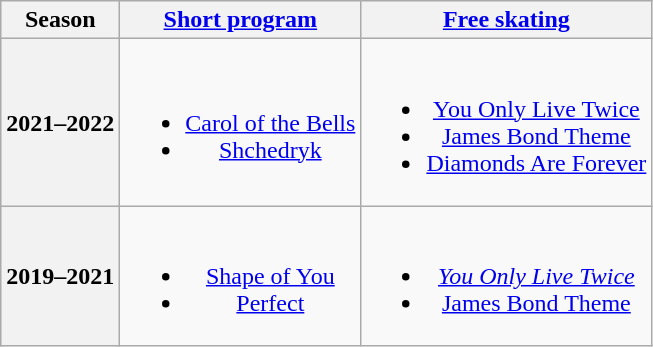<table class=wikitable style=text-align:center>
<tr>
<th>Season</th>
<th><a href='#'>Short program</a></th>
<th><a href='#'>Free skating</a></th>
</tr>
<tr>
<th>2021–2022 <br> </th>
<td><br><ul><li><a href='#'>Carol of the Bells</a> <br> </li><li><a href='#'>Shchedryk</a> <br> </li></ul></td>
<td><br><ul><li><a href='#'>You Only Live Twice</a> <br> </li><li><a href='#'>James Bond Theme</a><br></li><li><a href='#'>Diamonds Are Forever</a> <br> </li></ul></td>
</tr>
<tr>
<th>2019–2021<br></th>
<td><br><ul><li><a href='#'>Shape of You</a></li><li><a href='#'>Perfect</a><br></li></ul></td>
<td><br><ul><li><em><a href='#'>You Only Live Twice</a></em></li><li><a href='#'>James Bond Theme</a><br></li></ul></td>
</tr>
</table>
